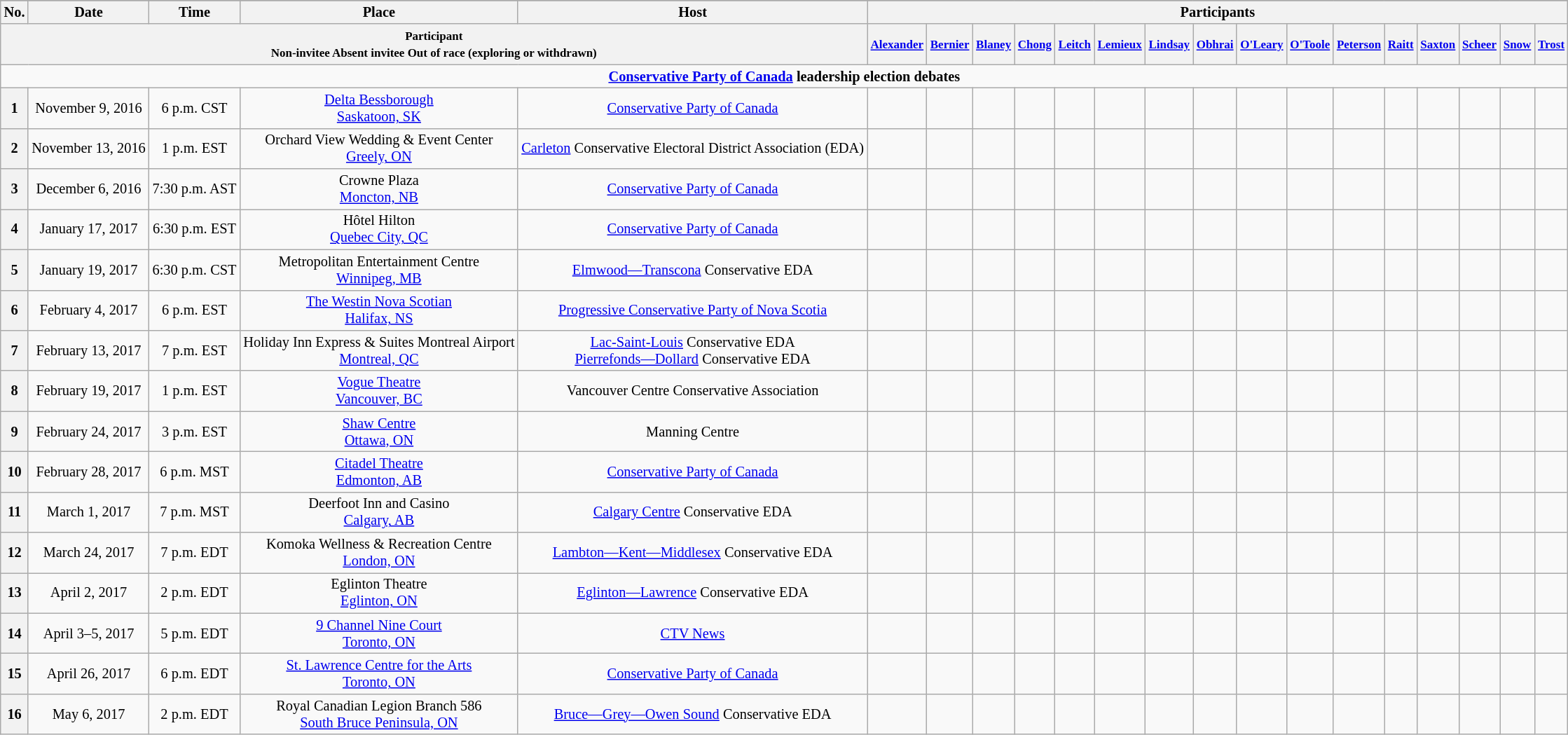<table class="wikitable" style="font-size:85%; text-align:center;">
<tr>
</tr>
<tr>
<th style="white-space:nowrap;">No.</th>
<th>Date</th>
<th>Time</th>
<th>Place</th>
<th>Host</th>
<th scope="col" colspan="18">Participants</th>
</tr>
<tr>
<th colspan="5"><small> Participant <br>  Non-invitee  Absent invitee  Out of race (exploring or withdrawn)</small></th>
<th scope="col" style="width:4em;"><small><a href='#'>Alexander</a></small></th>
<th scope="col" style="width:4em;"><small><a href='#'>Bernier</a></small></th>
<th scope="col" style="width:4em;"><small><a href='#'>Blaney</a></small></th>
<th scope="col" style="width:4.5em;"><small><a href='#'>Chong</a></small></th>
<th scope="col" style="width:4em;"><small><a href='#'>Leitch</a></small></th>
<th scope="col" style="width:4em;"><small><a href='#'>Lemieux</a></small></th>
<th scope="col" style="width:4em;"><small><a href='#'>Lindsay</a></small></th>
<th scope="col" style="width:4em;"><small><a href='#'>Obhrai</a></small></th>
<th scope="col" style="width:4em;"><small><a href='#'>O'Leary</a></small></th>
<th scope="col" style="width:4em;"><small><a href='#'>O'Toole</a></small></th>
<th scope="col" style="width:4em;"><small><a href='#'>Peterson</a></small></th>
<th scope="col" style="width:4em;"><small><a href='#'>Raitt</a></small></th>
<th scope="col" style="width:4em;"><small><a href='#'>Saxton</a></small></th>
<th scope="col" style="width:4em;"><small><a href='#'>Scheer</a></small></th>
<th scope="col" style="width:4em;"><small><a href='#'>Snow</a></small></th>
<th scope="col" style="width:4em;"><small><a href='#'>Trost</a></small></th>
</tr>
<tr>
<td colspan="22" style="background:#F9F9F9; color:black; vertical-align: top; text-align: center;" class="table-no"><strong><a href='#'>Conservative Party of Canada</a> leadership election debates</strong></td>
</tr>
<tr>
<th>1</th>
<td style="white-space:nowrap;">November 9, 2016</td>
<td style="white-space:nowrap;">6 p.m. CST</td>
<td style="white-space:nowrap;"><a href='#'>Delta Bessborough</a><br><a href='#'>Saskatoon, SK</a></td>
<td style="white-space:nowrap; text-align:center;"><a href='#'>Conservative Party of Canada</a></td>
<td></td>
<td></td>
<td></td>
<td></td>
<td></td>
<td></td>
<td></td>
<td></td>
<td></td>
<td></td>
<td></td>
<td></td>
<td></td>
<td></td>
<td></td>
<td></td>
</tr>
<tr>
<th>2</th>
<td style="white-space:nowrap;">November 13, 2016</td>
<td style="white-space:nowrap;">1 p.m. EST</td>
<td style="white-space:nowrap;">Orchard View Wedding & Event Center<br><a href='#'>Greely, ON</a></td>
<td style="white-space:nowrap; text-align:center;"><a href='#'>Carleton</a> Conservative Electoral District Association (EDA)</td>
<td></td>
<td></td>
<td></td>
<td></td>
<td></td>
<td></td>
<td></td>
<td></td>
<td></td>
<td></td>
<td></td>
<td></td>
<td></td>
<td></td>
<td></td>
<td></td>
</tr>
<tr>
<th>3</th>
<td style="white-space:nowrap;">December 6, 2016</td>
<td style="white-space:nowrap;">7:30 p.m. AST</td>
<td style="white-space:nowrap;">Crowne Plaza<br><a href='#'>Moncton, NB</a></td>
<td style="white-space:nowrap; text-align:center;"><a href='#'>Conservative Party of Canada</a></td>
<td></td>
<td></td>
<td></td>
<td></td>
<td></td>
<td></td>
<td></td>
<td></td>
<td></td>
<td></td>
<td></td>
<td></td>
<td></td>
<td></td>
<td></td>
<td></td>
</tr>
<tr>
<th>4</th>
<td style="white-space:nowrap;">January 17, 2017</td>
<td style="white-space:nowrap;">6:30 p.m. EST</td>
<td style="white-space:nowrap;">Hôtel Hilton <br><a href='#'>Quebec City, QC</a></td>
<td style="white-space:nowrap; text-align:center;"><a href='#'>Conservative Party of Canada</a></td>
<td></td>
<td></td>
<td></td>
<td></td>
<td></td>
<td></td>
<td></td>
<td></td>
<td></td>
<td></td>
<td></td>
<td></td>
<td></td>
<td></td>
<td></td>
<td></td>
</tr>
<tr>
<th>5</th>
<td style="white-space:nowrap;">January 19, 2017</td>
<td style="white-space:nowrap;">6:30 p.m. CST</td>
<td style="white-space:nowrap;">Metropolitan Entertainment Centre<br><a href='#'>Winnipeg, MB</a></td>
<td style="white-space:nowrap; text-align:center;"><a href='#'>Elmwood—Transcona</a> Conservative EDA</td>
<td></td>
<td></td>
<td></td>
<td></td>
<td></td>
<td></td>
<td></td>
<td></td>
<td></td>
<td></td>
<td></td>
<td></td>
<td></td>
<td></td>
<td></td>
<td></td>
</tr>
<tr>
<th>6</th>
<td style="white-space:nowrap;">February 4, 2017</td>
<td style="white-space:nowrap;">6 p.m. EST</td>
<td style="white-space:nowrap;"><a href='#'>The Westin Nova Scotian</a><br><a href='#'>Halifax, NS</a></td>
<td style="white-space:nowrap; text-align:center;"><a href='#'>Progressive Conservative Party of Nova Scotia</a></td>
<td></td>
<td></td>
<td></td>
<td></td>
<td></td>
<td></td>
<td></td>
<td></td>
<td></td>
<td></td>
<td></td>
<td></td>
<td></td>
<td></td>
<td></td>
<td></td>
</tr>
<tr>
<th>7</th>
<td style="white-space:nowrap;">February 13, 2017</td>
<td style="white-space:nowrap;">7 p.m. EST</td>
<td style="white-space:nowrap;">Holiday Inn Express & Suites Montreal Airport<br><a href='#'>Montreal, QC</a></td>
<td style="white-space:nowrap; text-align:center;"><a href='#'>Lac-Saint-Louis</a> Conservative EDA<br><a href='#'>Pierrefonds—Dollard</a> Conservative EDA</td>
<td></td>
<td></td>
<td></td>
<td></td>
<td></td>
<td></td>
<td></td>
<td></td>
<td></td>
<td></td>
<td></td>
<td></td>
<td></td>
<td></td>
<td></td>
<td></td>
</tr>
<tr>
<th>8</th>
<td style="white-space:nowrap;">February 19, 2017</td>
<td style="white-space:nowrap;">1 p.m. EST</td>
<td style="white-space:nowrap;"><a href='#'>Vogue Theatre</a><br><a href='#'>Vancouver, BC</a></td>
<td style="white-space:nowrap; text-align:center;">Vancouver Centre Conservative Association</td>
<td></td>
<td></td>
<td></td>
<td></td>
<td></td>
<td></td>
<td></td>
<td></td>
<td></td>
<td></td>
<td></td>
<td></td>
<td></td>
<td></td>
<td></td>
<td></td>
</tr>
<tr>
<th>9</th>
<td style="white-space:nowrap;">February 24, 2017</td>
<td style="white-space:nowrap;">3 p.m. EST</td>
<td style="white-space:nowrap;"><a href='#'>Shaw Centre</a><br><a href='#'>Ottawa, ON</a></td>
<td style="white-space:nowrap; text-align:center;">Manning Centre</td>
<td></td>
<td></td>
<td></td>
<td></td>
<td></td>
<td></td>
<td></td>
<td></td>
<td></td>
<td></td>
<td></td>
<td></td>
<td></td>
<td></td>
<td></td>
<td></td>
</tr>
<tr>
<th>10</th>
<td style="white-space:nowrap;">February 28, 2017</td>
<td style="white-space:nowrap;">6 p.m. MST</td>
<td style="white-space:nowrap;"><a href='#'>Citadel Theatre</a><br><a href='#'>Edmonton, AB</a></td>
<td style="white-space:nowrap; text-align:center;"><a href='#'>Conservative Party of Canada</a></td>
<td></td>
<td></td>
<td></td>
<td></td>
<td></td>
<td></td>
<td></td>
<td></td>
<td></td>
<td></td>
<td></td>
<td></td>
<td></td>
<td></td>
<td></td>
<td></td>
</tr>
<tr>
<th>11</th>
<td style="white-space:nowrap;">March 1, 2017</td>
<td style="white-space:nowrap;">7 p.m. MST</td>
<td style="white-space:nowrap;">Deerfoot Inn and Casino<br><a href='#'>Calgary, AB</a></td>
<td style="white-space:nowrap; text-align:center;"><a href='#'>Calgary Centre</a> Conservative EDA</td>
<td></td>
<td></td>
<td></td>
<td></td>
<td></td>
<td></td>
<td></td>
<td></td>
<td></td>
<td></td>
<td></td>
<td></td>
<td></td>
<td></td>
<td></td>
<td></td>
</tr>
<tr>
<th>12</th>
<td style="white-space:nowrap;">March 24, 2017</td>
<td style="white-space:nowrap;">7 p.m. EDT</td>
<td style="white-space:nowrap;">Komoka Wellness & Recreation Centre<br><a href='#'>London, ON</a></td>
<td style="white-space:nowrap; text-align:center;"><a href='#'>Lambton—Kent—Middlesex</a> Conservative EDA</td>
<td></td>
<td></td>
<td></td>
<td></td>
<td></td>
<td></td>
<td></td>
<td></td>
<td></td>
<td></td>
<td></td>
<td></td>
<td></td>
<td></td>
<td></td>
<td></td>
</tr>
<tr>
<th>13</th>
<td style="white-space:nowrap;">April 2, 2017</td>
<td style="white-space:nowrap;">2 p.m. EDT</td>
<td style="white-space:nowrap;">Eglinton Theatre<br><a href='#'>Eglinton, ON</a></td>
<td style="white-space:nowrap; text-align:center;"><a href='#'>Eglinton—Lawrence</a> Conservative EDA</td>
<td></td>
<td></td>
<td></td>
<td></td>
<td></td>
<td></td>
<td></td>
<td></td>
<td></td>
<td></td>
<td></td>
<td></td>
<td></td>
<td></td>
<td></td>
<td></td>
</tr>
<tr>
<th>14</th>
<td style="white-space:nowrap;">April 3–5, 2017</td>
<td style="white-space:nowrap;">5 p.m. EDT</td>
<td style="white-space:nowrap;"><a href='#'>9 Channel Nine Court</a><br><a href='#'>Toronto, ON</a></td>
<td style="white-space:nowrap; text-align:center;"><a href='#'>CTV News</a></td>
<td></td>
<td></td>
<td></td>
<td></td>
<td></td>
<td></td>
<td></td>
<td></td>
<td></td>
<td></td>
<td></td>
<td></td>
<td></td>
<td></td>
<td></td>
<td></td>
</tr>
<tr>
<th>15</th>
<td style="white-space:nowrap;">April 26, 2017</td>
<td style="white-space:nowrap;">6 p.m. EDT</td>
<td style="white-space:nowrap;"><a href='#'>St. Lawrence Centre for the Arts</a> <br><a href='#'>Toronto, ON</a></td>
<td style="white-space:nowrap; text-align:center;"><a href='#'>Conservative Party of Canada</a></td>
<td></td>
<td></td>
<td></td>
<td></td>
<td></td>
<td></td>
<td></td>
<td></td>
<td></td>
<td></td>
<td></td>
<td></td>
<td></td>
<td></td>
<td></td>
<td></td>
</tr>
<tr>
<th>16</th>
<td style="white-space:nowrap;">May 6, 2017</td>
<td style="white-space:nowrap;">2 p.m. EDT</td>
<td style="white-space:nowrap;">Royal Canadian Legion Branch 586 <br><a href='#'>South Bruce Peninsula, ON</a></td>
<td style="white-space:nowrap; text-align:center;"><a href='#'>Bruce—Grey—Owen Sound</a> Conservative EDA</td>
<td></td>
<td></td>
<td></td>
<td></td>
<td></td>
<td></td>
<td></td>
<td></td>
<td></td>
<td></td>
<td></td>
<td></td>
<td></td>
<td></td>
<td></td>
<td></td>
</tr>
</table>
